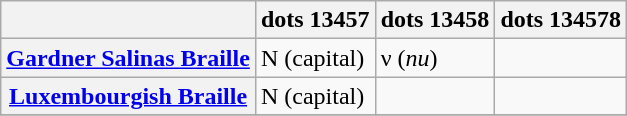<table class="wikitable">
<tr>
<th></th>
<th>dots 13457</th>
<th>dots 13458</th>
<th>dots 134578</th>
</tr>
<tr>
<th align=left><a href='#'>Gardner Salinas Braille</a></th>
<td>N (capital)</td>
<td>ν (<em>nu</em>)</td>
<td></td>
</tr>
<tr>
<th align=left><a href='#'>Luxembourgish Braille</a></th>
<td>N (capital)</td>
<td></td>
<td></td>
</tr>
<tr>
</tr>
</table>
